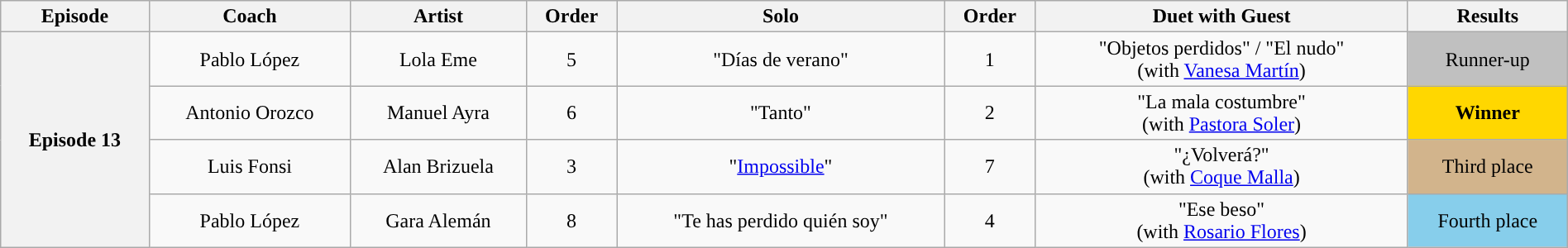<table class="wikitable" style="text-align:center; width:100%">
<tr>
<th>Episode</th>
<th>Coach</th>
<th>Artist</th>
<th>Order</th>
<th>Solo</th>
<th>Order</th>
<th>Duet with Guest</th>
<th>Results</th>
</tr>
<tr>
<th rowspan="4">Episode 13<br></th>
<td>Pablo López</td>
<td>Lola Eme</td>
<td>5</td>
<td>"Días de verano"</td>
<td>1</td>
<td>"Objetos perdidos" / "El nudo"<br>(with <a href='#'>Vanesa Martín</a>)</td>
<td style="background:silver">Runner-up</td>
</tr>
<tr>
<td>Antonio Orozco</td>
<td>Manuel Ayra</td>
<td>6</td>
<td>"Tanto"</td>
<td>2</td>
<td>"La mala costumbre"<br>(with <a href='#'>Pastora Soler</a>)</td>
<td style="background:gold"><strong>Winner</strong></td>
</tr>
<tr>
<td>Luis Fonsi</td>
<td>Alan Brizuela</td>
<td>3</td>
<td>"<a href='#'>Impossible</a>"</td>
<td>7</td>
<td>"¿Volverá?"<br>(with <a href='#'>Coque Malla</a>)</td>
<td style="background:tan">Third place</td>
</tr>
<tr>
<td>Pablo López</td>
<td>Gara Alemán</td>
<td>8</td>
<td>"Te has perdido quién soy"</td>
<td>4</td>
<td>"Ese beso"<br>(with <a href='#'>Rosario Flores</a>)</td>
<td style="background:skyblue">Fourth place</td>
</tr>
</table>
